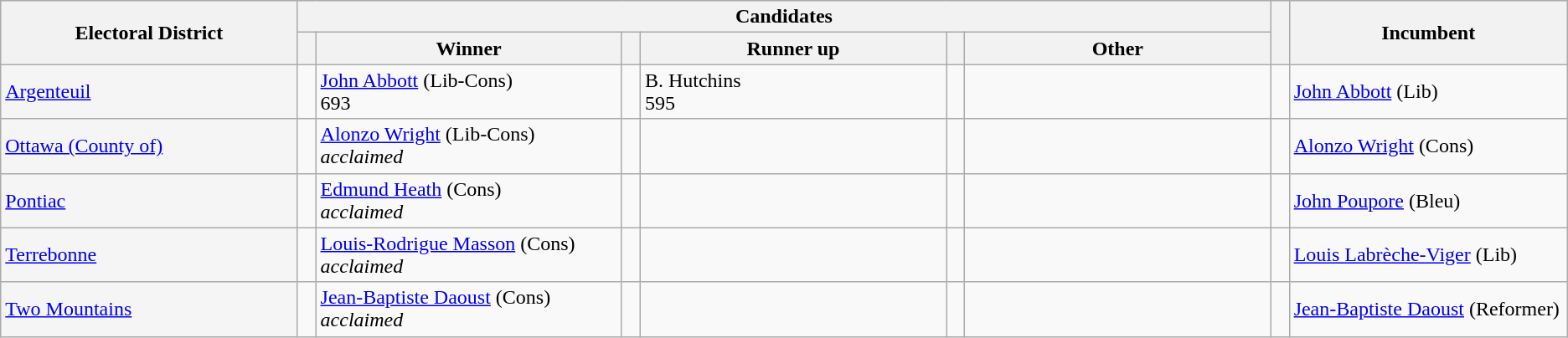<table class="wikitable">
<tr>
<th width=16% rowspan=2>Electoral District</th>
<th colspan=6>Candidates</th>
<th width=1% rowspan=2> </th>
<th width=15% rowspan=2>Incumbent</th>
</tr>
<tr>
<th width=1%> </th>
<th width=16.5%>Winner</th>
<th width=1%> </th>
<th width=16.5%>Runner up</th>
<th width=1%> </th>
<th width=16.5%>Other</th>
</tr>
<tr>
<td style="background:whitesmoke;"><a href='#'>Argenteuil</a></td>
<td></td>
<td><a href='#'>John Abbott</a> (Lib-Cons)<br> 693</td>
<td></td>
<td>B. Hutchins<br> 595</td>
<td></td>
<td></td>
<td></td>
<td><a href='#'>John Abbott</a> (Lib)</td>
</tr>
<tr>
<td style="background:whitesmoke;"><a href='#'>Ottawa (County of)</a></td>
<td></td>
<td><a href='#'>Alonzo Wright</a> (Lib-Cons)<br> <em>acclaimed</em></td>
<td></td>
<td></td>
<td></td>
<td></td>
<td></td>
<td><a href='#'>Alonzo Wright</a> (Cons)</td>
</tr>
<tr>
<td style="background:whitesmoke;"><a href='#'>Pontiac</a></td>
<td></td>
<td><a href='#'>Edmund Heath</a> (Cons)<br> <em>acclaimed</em></td>
<td></td>
<td></td>
<td></td>
<td></td>
<td></td>
<td><a href='#'>John Poupore</a> (Bleu)</td>
</tr>
<tr>
<td style="background:whitesmoke;"><a href='#'>Terrebonne</a></td>
<td></td>
<td><a href='#'>Louis-Rodrigue Masson</a> (Cons)<br> <em>acclaimed</em></td>
<td></td>
<td></td>
<td></td>
<td></td>
<td></td>
<td><a href='#'>Louis Labrèche-Viger</a> (Lib)</td>
</tr>
<tr>
<td style="background:whitesmoke;"><a href='#'>Two Mountains</a></td>
<td></td>
<td><a href='#'>Jean-Baptiste Daoust</a> (Cons)<br> <em>acclaimed</em></td>
<td></td>
<td></td>
<td></td>
<td></td>
<td></td>
<td><a href='#'>Jean-Baptiste Daoust</a> (Reformer)</td>
</tr>
</table>
